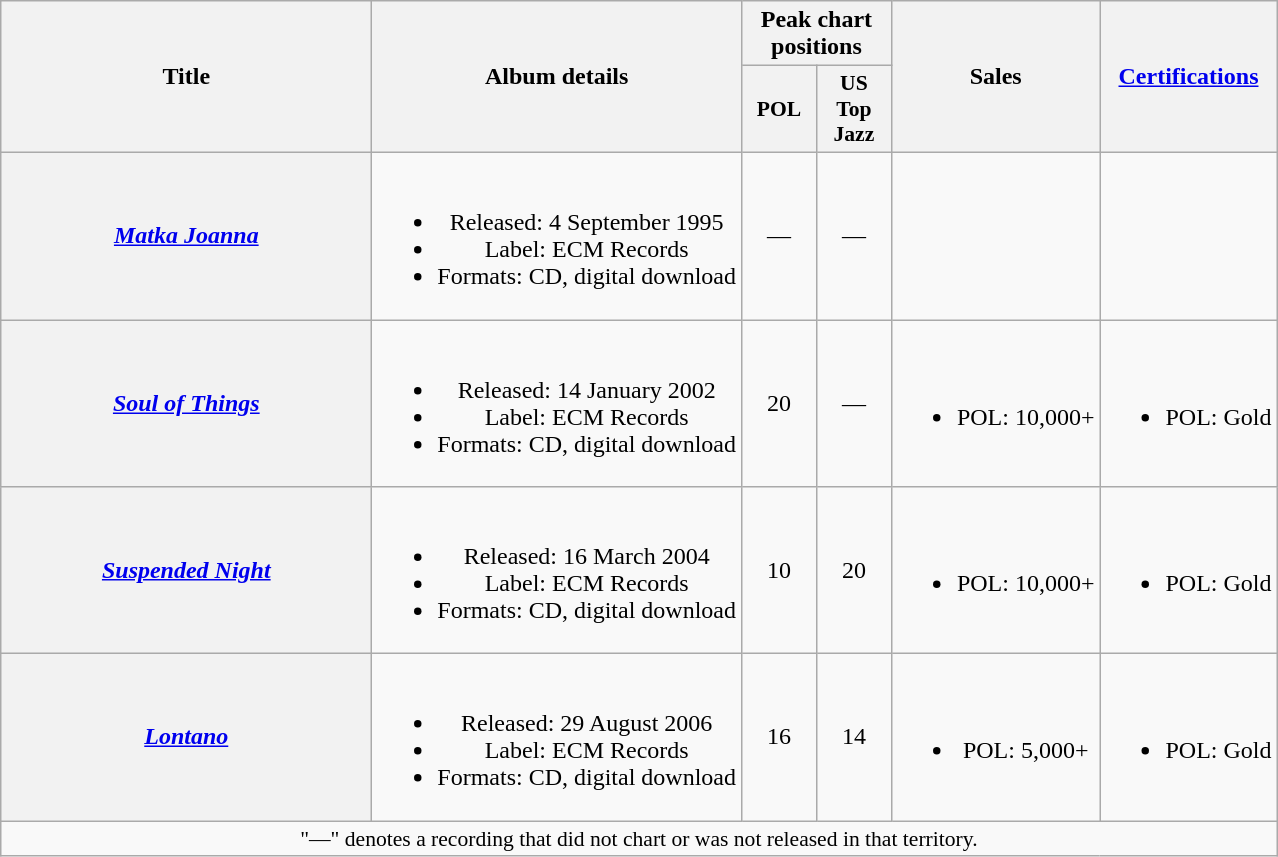<table class="wikitable plainrowheaders" style="text-align:center;">
<tr>
<th scope="col" rowspan="2" style="width:15em;">Title</th>
<th scope="col" rowspan="2">Album details</th>
<th scope="col" colspan="2">Peak chart positions</th>
<th scope="col" rowspan="2">Sales</th>
<th scope="col" rowspan="2"><a href='#'>Certifications</a></th>
</tr>
<tr>
<th scope="col" style="width:3em;font-size:90%;">POL<br></th>
<th scope="col" style="width:3em;font-size:90%;">US<br>Top<br>Jazz<br></th>
</tr>
<tr>
<th scope="row"><em><a href='#'>Matka Joanna</a></em></th>
<td><br><ul><li>Released: 4 September 1995</li><li>Label: ECM Records</li><li>Formats: CD, digital download</li></ul></td>
<td>—</td>
<td>—</td>
<td></td>
<td></td>
</tr>
<tr>
<th scope="row"><em><a href='#'>Soul of Things</a></em></th>
<td><br><ul><li>Released: 14 January 2002</li><li>Label: ECM Records</li><li>Formats: CD, digital download</li></ul></td>
<td>20</td>
<td>—</td>
<td><br><ul><li>POL: 10,000+</li></ul></td>
<td><br><ul><li>POL: Gold</li></ul></td>
</tr>
<tr>
<th scope="row"><em><a href='#'>Suspended Night</a></em></th>
<td><br><ul><li>Released: 16 March 2004</li><li>Label: ECM Records</li><li>Formats: CD, digital download</li></ul></td>
<td>10</td>
<td>20</td>
<td><br><ul><li>POL: 10,000+</li></ul></td>
<td><br><ul><li>POL: Gold</li></ul></td>
</tr>
<tr>
<th scope="row"><em><a href='#'>Lontano</a></em></th>
<td><br><ul><li>Released: 29 August 2006</li><li>Label: ECM Records</li><li>Formats: CD, digital download</li></ul></td>
<td>16</td>
<td>14</td>
<td><br><ul><li>POL: 5,000+</li></ul></td>
<td><br><ul><li>POL: Gold</li></ul></td>
</tr>
<tr>
<td colspan="20" style="font-size:90%">"—" denotes a recording that did not chart or was not released in that territory.</td>
</tr>
</table>
